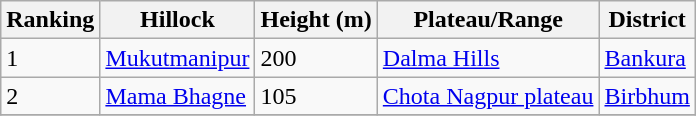<table class="wikitable sortable">
<tr>
<th>Ranking</th>
<th>Hillock</th>
<th>Height (m)</th>
<th>Plateau/Range</th>
<th>District</th>
</tr>
<tr>
<td>1</td>
<td><a href='#'>Mukutmanipur</a></td>
<td>200</td>
<td><a href='#'>Dalma Hills</a></td>
<td><a href='#'>Bankura</a></td>
</tr>
<tr>
<td>2</td>
<td><a href='#'>Mama Bhagne</a></td>
<td>105</td>
<td><a href='#'>Chota Nagpur plateau</a></td>
<td><a href='#'>Birbhum</a></td>
</tr>
<tr>
</tr>
</table>
